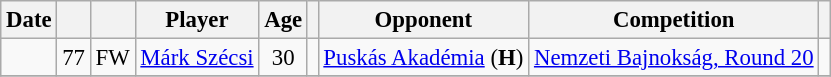<table class="wikitable sortable" style="text-align:center; font-size:95%;">
<tr>
<th>Date</th>
<th></th>
<th></th>
<th>Player</th>
<th>Age</th>
<th></th>
<th>Opponent</th>
<th>Competition</th>
<th class="unsortable"></th>
</tr>
<tr>
<td data-sort-value="1"></td>
<td>77</td>
<td>FW</td>
<td style="text-align:left;" data-sort-value="Szecsi"> <a href='#'>Márk Szécsi</a></td>
<td>30</td>
<td></td>
<td style="text-align:left;"><a href='#'>Puskás Akadémia</a> (<strong>H</strong>)</td>
<td style="text-align:left;"><a href='#'>Nemzeti Bajnokság, Round 20</a></td>
<td></td>
</tr>
<tr>
</tr>
</table>
